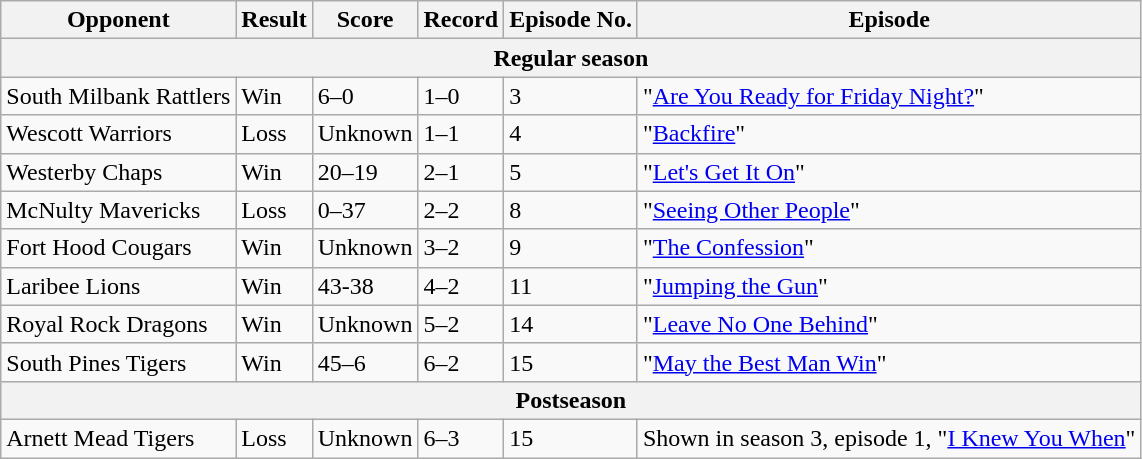<table class="wikitable">
<tr>
<th>Opponent</th>
<th>Result</th>
<th>Score</th>
<th>Record</th>
<th>Episode No.</th>
<th>Episode</th>
</tr>
<tr>
<th colspan="7">Regular season</th>
</tr>
<tr>
<td>South Milbank Rattlers</td>
<td>Win</td>
<td>6–0</td>
<td>1–0</td>
<td>3</td>
<td>"<a href='#'>Are You Ready for Friday Night?</a>"</td>
</tr>
<tr>
<td>Wescott Warriors</td>
<td>Loss</td>
<td>Unknown</td>
<td>1–1</td>
<td>4</td>
<td>"<a href='#'>Backfire</a>"</td>
</tr>
<tr>
<td>Westerby Chaps</td>
<td>Win</td>
<td>20–19</td>
<td>2–1</td>
<td>5</td>
<td>"<a href='#'>Let's Get It On</a>"</td>
</tr>
<tr>
<td>McNulty Mavericks</td>
<td>Loss</td>
<td>0–37</td>
<td>2–2</td>
<td>8</td>
<td>"<a href='#'>Seeing Other People</a>"</td>
</tr>
<tr>
<td>Fort Hood Cougars</td>
<td>Win</td>
<td>Unknown</td>
<td>3–2</td>
<td>9</td>
<td>"<a href='#'>The Confession</a>"</td>
</tr>
<tr>
<td>Laribee Lions</td>
<td>Win</td>
<td>43-38</td>
<td>4–2</td>
<td>11</td>
<td>"<a href='#'>Jumping the Gun</a>"</td>
</tr>
<tr>
<td>Royal Rock Dragons</td>
<td>Win</td>
<td>Unknown</td>
<td>5–2</td>
<td>14</td>
<td>"<a href='#'>Leave No One Behind</a>"</td>
</tr>
<tr>
<td>South Pines Tigers</td>
<td>Win</td>
<td>45–6</td>
<td>6–2</td>
<td>15</td>
<td>"<a href='#'>May the Best Man Win</a>"</td>
</tr>
<tr>
<th colspan="7">Postseason</th>
</tr>
<tr>
<td>Arnett Mead Tigers</td>
<td>Loss</td>
<td>Unknown</td>
<td>6–3</td>
<td>15</td>
<td>Shown in season 3, episode 1, "<a href='#'>I Knew You When</a>"</td>
</tr>
</table>
